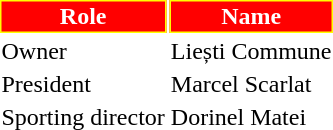<table class="toccolours">
<tr>
<th style="background:#FF0000;color:#FFFFFF;border:1px solid #FFFF00;">Role</th>
<th style="background:#FF0000;color:#FFFFFF;border:1px solid #FFFF00;">Name</th>
</tr>
<tr>
<td>Owner</td>
<td> Liești Commune</td>
</tr>
<tr>
<td>President</td>
<td> Marcel Scarlat</td>
</tr>
<tr>
<td>Sporting director</td>
<td> Dorinel Matei</td>
</tr>
</table>
